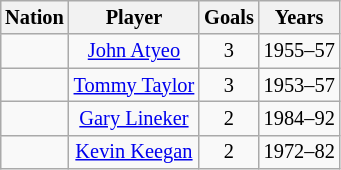<table class="wikitable sortable" style="text-align:center; margin-left:1em; font-size:85%;">
<tr>
<th>Nation</th>
<th>Player</th>
<th>Goals</th>
<th>Years</th>
</tr>
<tr>
<td></td>
<td><a href='#'>John Atyeo</a></td>
<td>3</td>
<td>1955–57</td>
</tr>
<tr>
<td></td>
<td><a href='#'>Tommy Taylor</a></td>
<td>3</td>
<td>1953–57</td>
</tr>
<tr>
<td></td>
<td><a href='#'>Gary Lineker</a></td>
<td>2</td>
<td>1984–92</td>
</tr>
<tr>
<td></td>
<td><a href='#'>Kevin Keegan</a></td>
<td>2</td>
<td>1972–82</td>
</tr>
</table>
